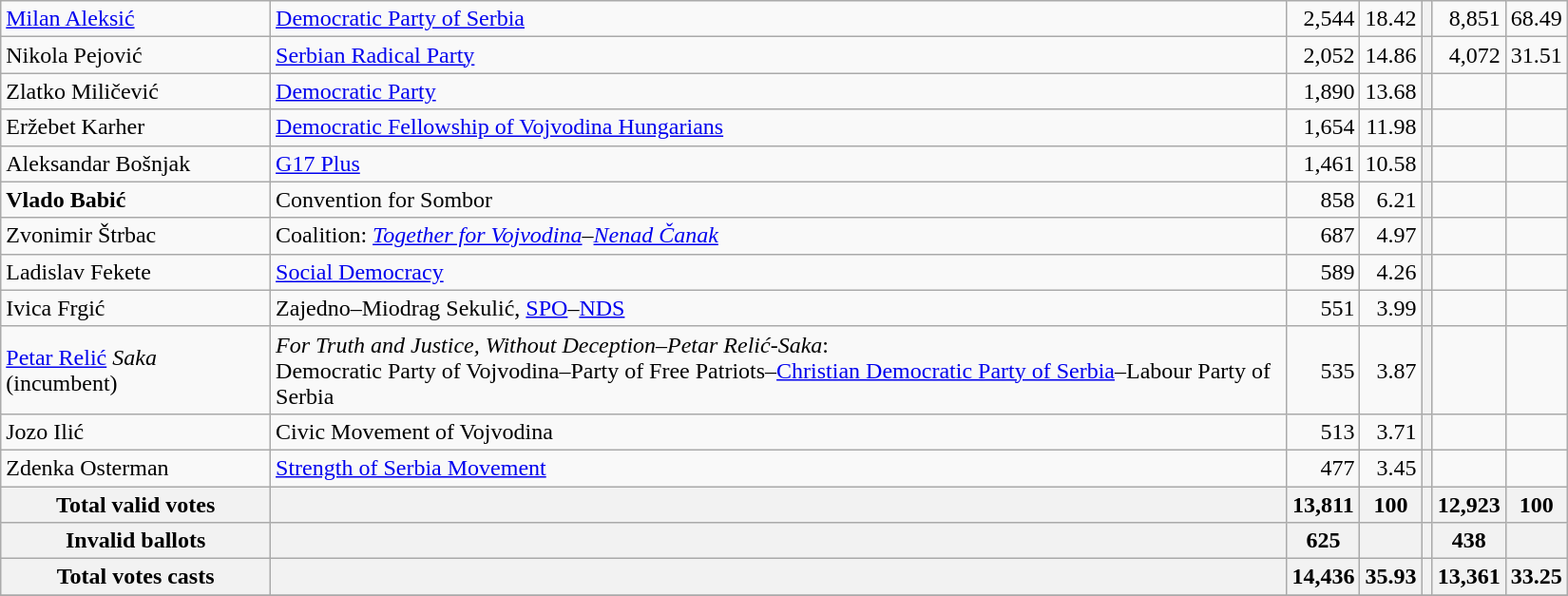<table style="width:1100px;" class="wikitable">
<tr>
<td align="left"><a href='#'>Milan Aleksić</a></td>
<td align="left"><a href='#'>Democratic Party of Serbia</a></td>
<td align="right">2,544</td>
<td align="right">18.42</td>
<th align="left"></th>
<td align="right">8,851</td>
<td align="right">68.49</td>
</tr>
<tr>
<td align="left">Nikola Pejović</td>
<td align="left"><a href='#'>Serbian Radical Party</a></td>
<td align="right">2,052</td>
<td align="right">14.86</td>
<th align="left"></th>
<td align="right">4,072</td>
<td align="right">31.51</td>
</tr>
<tr>
<td align="left">Zlatko Miličević</td>
<td align="left"><a href='#'>Democratic Party</a></td>
<td align="right">1,890</td>
<td align="right">13.68</td>
<th align="left"></th>
<td align="right"></td>
<td align="right"></td>
</tr>
<tr>
<td align="left">Eržebet Karher</td>
<td align="left"><a href='#'>Democratic Fellowship of Vojvodina Hungarians</a></td>
<td align="right">1,654</td>
<td align="right">11.98</td>
<th align="left"></th>
<td align="right"></td>
<td align="right"></td>
</tr>
<tr>
<td align="left">Aleksandar Bošnjak</td>
<td align="left"><a href='#'>G17 Plus</a></td>
<td align="right">1,461</td>
<td align="right">10.58</td>
<th align="left"></th>
<td align="right"></td>
<td align="right"></td>
</tr>
<tr>
<td align="left"><strong>Vlado Babić</strong></td>
<td align="left">Convention for Sombor</td>
<td align="right">858</td>
<td align="right">6.21</td>
<th align="left"></th>
<td align="right"></td>
<td align="right"></td>
</tr>
<tr>
<td align="left">Zvonimir Štrbac</td>
<td align="left">Coalition: <em><a href='#'>Together for Vojvodina</a>–<a href='#'>Nenad Čanak</a></em></td>
<td align="right">687</td>
<td align="right">4.97</td>
<th align="left"></th>
<td align="right"></td>
<td align="right"></td>
</tr>
<tr>
<td align="left">Ladislav Fekete</td>
<td align="left"><a href='#'>Social Democracy</a></td>
<td align="right">589</td>
<td align="right">4.26</td>
<th align="left"></th>
<td align="right"></td>
<td align="right"></td>
</tr>
<tr>
<td align="left">Ivica Frgić</td>
<td align="left">Zajedno–Miodrag Sekulić, <a href='#'>SPO</a>–<a href='#'>NDS</a></td>
<td align="right">551</td>
<td align="right">3.99</td>
<th align="left"></th>
<td align="right"></td>
<td align="right"></td>
</tr>
<tr>
<td align="left"><a href='#'>Petar Relić</a> <em>Saka</em> (incumbent)</td>
<td align="left"><em>For Truth and Justice, Without Deception–Petar Relić-Saka</em>:<br>Democratic Party of Vojvodina–Party of Free Patriots–<a href='#'>Christian Democratic Party of Serbia</a>–Labour Party of Serbia</td>
<td align="right">535</td>
<td align="right">3.87</td>
<th align="left"></th>
<td align="right"></td>
<td align="right"></td>
</tr>
<tr>
<td align="left">Jozo Ilić</td>
<td align="left">Civic Movement of Vojvodina</td>
<td align="right">513</td>
<td align="right">3.71</td>
<th align="left"></th>
<td align="right"></td>
<td align="right"></td>
</tr>
<tr>
<td align="left">Zdenka Osterman</td>
<td align="left"><a href='#'>Strength of Serbia Movement</a></td>
<td align="right">477</td>
<td align="right">3.45</td>
<th align="left"></th>
<td align="right"></td>
<td align="right"></td>
</tr>
<tr>
<th align="left">Total valid votes</th>
<th align="left"></th>
<th align="right">13,811</th>
<th align="right">100</th>
<th align="left"></th>
<th align="right">12,923</th>
<th align="right">100</th>
</tr>
<tr>
<th align="left">Invalid ballots</th>
<th align="left"></th>
<th align="right">625</th>
<th align="right"></th>
<th align="left"></th>
<th align="right">438</th>
<th align="right"></th>
</tr>
<tr>
<th align="left">Total votes casts</th>
<th align="left"></th>
<th align="right">14,436</th>
<th align="right">35.93</th>
<th align="left"></th>
<th align="right">13,361</th>
<th align="right">33.25</th>
</tr>
<tr>
</tr>
</table>
